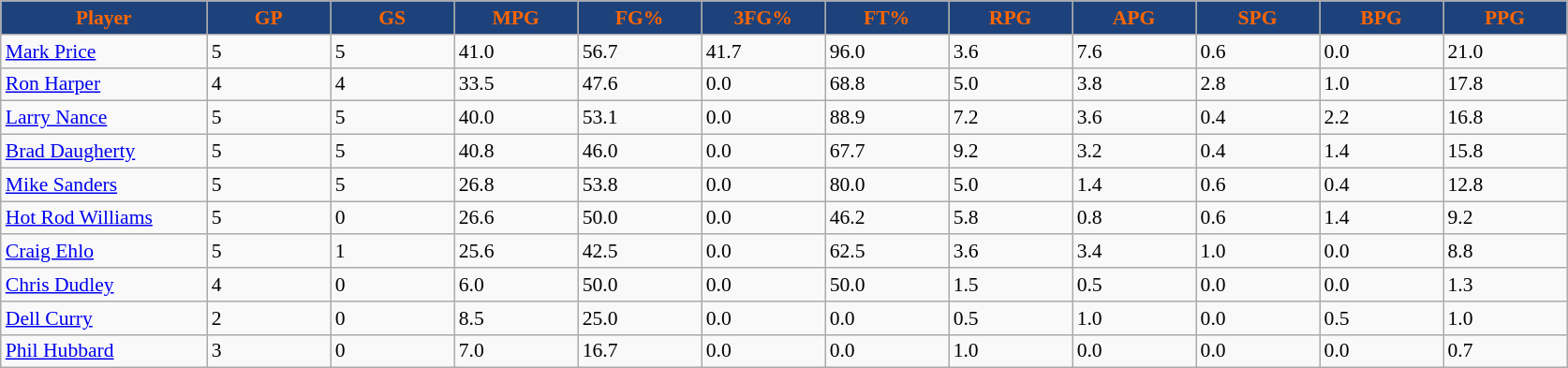<table class="wikitable sortable" style="font-size: 90%">
<tr>
<th style="background:#1d427b; color:#f60" width="10%">Player</th>
<th style="background:#1d427b; color:#f60" width="6%">GP</th>
<th style="background:#1d427b; color:#f60" width="6%">GS</th>
<th style="background:#1d427b; color:#f60" width="6%">MPG</th>
<th style="background:#1d427b; color:#f60" width="6%">FG%</th>
<th style="background:#1d427b; color:#f60" width="6%">3FG%</th>
<th style="background:#1d427b; color:#f60" width="6%">FT%</th>
<th style="background:#1d427b; color:#f60" width="6%">RPG</th>
<th style="background:#1d427b; color:#f60" width="6%">APG</th>
<th style="background:#1d427b; color:#f60" width="6%">SPG</th>
<th style="background:#1d427b; color:#f60" width="6%">BPG</th>
<th style="background:#1d427b; color:#f60" width="6%">PPG</th>
</tr>
<tr>
<td><a href='#'>Mark Price</a></td>
<td>5</td>
<td>5</td>
<td>41.0</td>
<td>56.7</td>
<td>41.7</td>
<td>96.0</td>
<td>3.6</td>
<td>7.6</td>
<td>0.6</td>
<td>0.0</td>
<td>21.0</td>
</tr>
<tr>
<td><a href='#'>Ron Harper</a></td>
<td>4</td>
<td>4</td>
<td>33.5</td>
<td>47.6</td>
<td>0.0</td>
<td>68.8</td>
<td>5.0</td>
<td>3.8</td>
<td>2.8</td>
<td>1.0</td>
<td>17.8</td>
</tr>
<tr>
<td><a href='#'>Larry Nance</a></td>
<td>5</td>
<td>5</td>
<td>40.0</td>
<td>53.1</td>
<td>0.0</td>
<td>88.9</td>
<td>7.2</td>
<td>3.6</td>
<td>0.4</td>
<td>2.2</td>
<td>16.8</td>
</tr>
<tr>
<td><a href='#'>Brad Daugherty</a></td>
<td>5</td>
<td>5</td>
<td>40.8</td>
<td>46.0</td>
<td>0.0</td>
<td>67.7</td>
<td>9.2</td>
<td>3.2</td>
<td>0.4</td>
<td>1.4</td>
<td>15.8</td>
</tr>
<tr>
<td><a href='#'>Mike Sanders</a></td>
<td>5</td>
<td>5</td>
<td>26.8</td>
<td>53.8</td>
<td>0.0</td>
<td>80.0</td>
<td>5.0</td>
<td>1.4</td>
<td>0.6</td>
<td>0.4</td>
<td>12.8</td>
</tr>
<tr>
<td><a href='#'>Hot Rod Williams</a></td>
<td>5</td>
<td>0</td>
<td>26.6</td>
<td>50.0</td>
<td>0.0</td>
<td>46.2</td>
<td>5.8</td>
<td>0.8</td>
<td>0.6</td>
<td>1.4</td>
<td>9.2</td>
</tr>
<tr>
<td><a href='#'>Craig Ehlo</a></td>
<td>5</td>
<td>1</td>
<td>25.6</td>
<td>42.5</td>
<td>0.0</td>
<td>62.5</td>
<td>3.6</td>
<td>3.4</td>
<td>1.0</td>
<td>0.0</td>
<td>8.8</td>
</tr>
<tr>
<td><a href='#'>Chris Dudley</a></td>
<td>4</td>
<td>0</td>
<td>6.0</td>
<td>50.0</td>
<td>0.0</td>
<td>50.0</td>
<td>1.5</td>
<td>0.5</td>
<td>0.0</td>
<td>0.0</td>
<td>1.3</td>
</tr>
<tr>
<td><a href='#'>Dell Curry</a></td>
<td>2</td>
<td>0</td>
<td>8.5</td>
<td>25.0</td>
<td>0.0</td>
<td>0.0</td>
<td>0.5</td>
<td>1.0</td>
<td>0.0</td>
<td>0.5</td>
<td>1.0</td>
</tr>
<tr>
<td><a href='#'>Phil Hubbard</a></td>
<td>3</td>
<td>0</td>
<td>7.0</td>
<td>16.7</td>
<td>0.0</td>
<td>0.0</td>
<td>1.0</td>
<td>0.0</td>
<td>0.0</td>
<td>0.0</td>
<td>0.7</td>
</tr>
</table>
